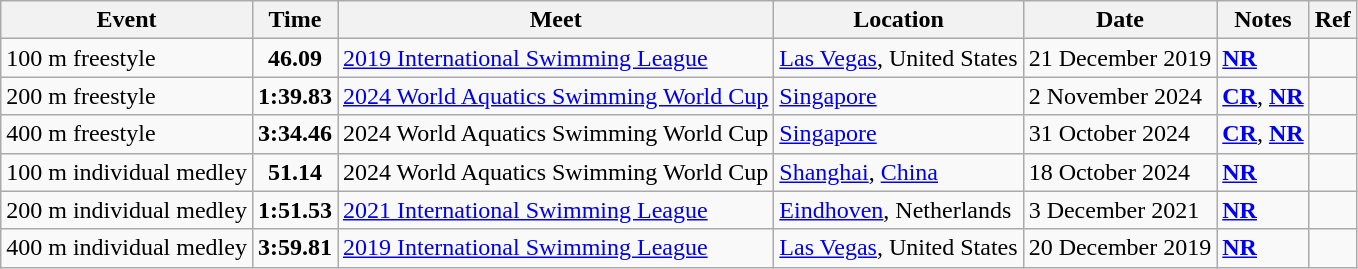<table class="wikitable">
<tr>
<th>Event</th>
<th>Time</th>
<th>Meet</th>
<th>Location</th>
<th>Date</th>
<th>Notes</th>
<th>Ref</th>
</tr>
<tr>
<td>100 m freestyle</td>
<td style="text-align:center;"><strong>46.09</strong></td>
<td><a href='#'>2019 International Swimming League</a></td>
<td><a href='#'>Las Vegas</a>, United States</td>
<td>21 December 2019</td>
<td><strong><a href='#'>NR</a></strong></td>
<td style="text-align:center;"></td>
</tr>
<tr>
<td>200 m freestyle</td>
<td style="text-align:center;"><strong>1:39.83</strong></td>
<td><a href='#'>2024 World Aquatics Swimming World Cup</a></td>
<td><a href='#'>Singapore</a></td>
<td>2 November 2024</td>
<td><strong><a href='#'>CR</a></strong>, <strong><a href='#'>NR</a></strong></td>
<td style="text-align:center;"></td>
</tr>
<tr>
<td>400 m freestyle</td>
<td style="text-align:center;"><strong>3:34.46</strong></td>
<td>2024 World Aquatics Swimming World Cup</td>
<td><a href='#'>Singapore</a></td>
<td>31 October 2024</td>
<td><strong><a href='#'>CR</a></strong>, <strong><a href='#'>NR</a></strong></td>
<td style="text-align:center;"></td>
</tr>
<tr>
<td>100 m individual medley</td>
<td style="text-align:center;"><strong>51.14</strong></td>
<td>2024 World Aquatics Swimming World Cup</td>
<td><a href='#'>Shanghai</a>, <a href='#'>China</a></td>
<td>18 October 2024</td>
<td><strong><a href='#'>NR</a></strong></td>
<td style="text-align:center;"></td>
</tr>
<tr>
<td>200 m individual medley</td>
<td style="text-align:center;"><strong>1:51.53</strong></td>
<td><a href='#'>2021 International Swimming League</a></td>
<td><a href='#'>Eindhoven</a>, Netherlands</td>
<td>3 December 2021</td>
<td><strong><a href='#'>NR</a></strong></td>
<td style="text-align:center;"></td>
</tr>
<tr>
<td>400 m individual medley</td>
<td style="text-align:center;"><strong>3:59.81</strong></td>
<td><a href='#'>2019 International Swimming League</a></td>
<td><a href='#'>Las Vegas</a>, United States</td>
<td>20 December 2019</td>
<td><strong><a href='#'>NR</a></strong></td>
<td style="text-align:center;"></td>
</tr>
</table>
